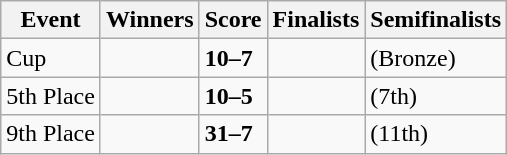<table class="wikitable">
<tr>
<th>Event</th>
<th>Winners</th>
<th>Score</th>
<th>Finalists</th>
<th>Semifinalists</th>
</tr>
<tr>
<td>Cup</td>
<td><strong></strong></td>
<td><strong>10–7</strong></td>
<td></td>
<td> (Bronze)<br></td>
</tr>
<tr>
<td>5th Place</td>
<td><strong></strong></td>
<td><strong>10–5</strong></td>
<td></td>
<td> (7th)<br></td>
</tr>
<tr>
<td>9th Place</td>
<td><strong></strong></td>
<td><strong>31–7</strong></td>
<td></td>
<td> (11th)<br></td>
</tr>
</table>
